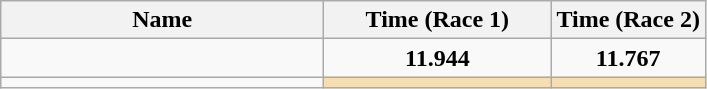<table class="wikitable" style="text-align:center;">
<tr>
<th style="width:13em">Name</th>
<th style="width:9em">Time (Race 1)</th>
<th>Time (Race 2)</th>
</tr>
<tr>
<td align=left></td>
<td><strong>11.944</strong></td>
<td><strong>11.767</strong></td>
</tr>
<tr>
<td align=left></td>
<td bgcolor=wheat></td>
<td bgcolor=wheat></td>
</tr>
</table>
